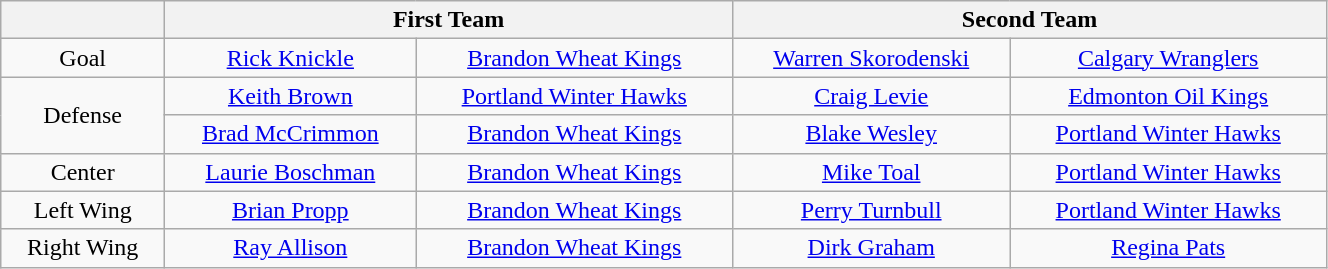<table class="wikitable" style="text-align:center;" width="70%">
<tr>
<th></th>
<th colspan="2">First Team</th>
<th colspan="2">Second Team</th>
</tr>
<tr>
<td>Goal</td>
<td><a href='#'>Rick Knickle</a></td>
<td><a href='#'>Brandon Wheat Kings</a></td>
<td><a href='#'>Warren Skorodenski</a></td>
<td><a href='#'>Calgary Wranglers</a></td>
</tr>
<tr>
<td rowspan="2">Defense</td>
<td><a href='#'>Keith Brown</a></td>
<td><a href='#'>Portland Winter Hawks</a></td>
<td><a href='#'>Craig Levie</a></td>
<td><a href='#'>Edmonton Oil Kings</a></td>
</tr>
<tr>
<td><a href='#'>Brad McCrimmon</a></td>
<td><a href='#'>Brandon Wheat Kings</a></td>
<td><a href='#'>Blake Wesley</a></td>
<td><a href='#'>Portland Winter Hawks</a></td>
</tr>
<tr>
<td>Center</td>
<td><a href='#'>Laurie Boschman</a></td>
<td><a href='#'>Brandon Wheat Kings</a></td>
<td><a href='#'>Mike Toal</a></td>
<td><a href='#'>Portland Winter Hawks</a></td>
</tr>
<tr>
<td>Left Wing</td>
<td><a href='#'>Brian Propp</a></td>
<td><a href='#'>Brandon Wheat Kings</a></td>
<td><a href='#'>Perry Turnbull</a></td>
<td><a href='#'>Portland Winter Hawks</a></td>
</tr>
<tr>
<td>Right Wing</td>
<td><a href='#'>Ray Allison</a></td>
<td><a href='#'>Brandon Wheat Kings</a></td>
<td><a href='#'>Dirk Graham</a></td>
<td><a href='#'>Regina Pats</a></td>
</tr>
</table>
